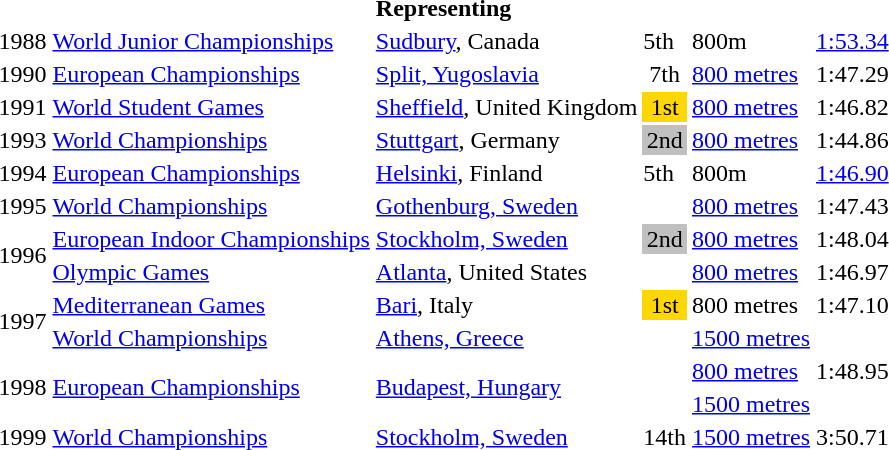<table>
<tr>
<th colspan="6">Representing </th>
</tr>
<tr>
<td>1988</td>
<td align=left><a href='#'>World Junior Championships</a></td>
<td align=left><a href='#'>Sudbury</a>, Canada</td>
<td>5th</td>
<td>800m</td>
<td><a href='#'>1:53.34</a></td>
</tr>
<tr>
<td>1990</td>
<td align=left><a href='#'>European Championships</a></td>
<td align=left><a href='#'>Split, Yugoslavia</a></td>
<td align="center">7th</td>
<td><a href='#'>800 metres</a></td>
<td>1:47.29</td>
</tr>
<tr>
<td>1991</td>
<td align=left><a href='#'>World Student Games</a></td>
<td align=left><a href='#'>Sheffield</a>, United Kingdom</td>
<td bgcolor="gold" align="center">1st</td>
<td><a href='#'>800 metres</a></td>
<td>1:46.82</td>
</tr>
<tr>
<td>1993</td>
<td align=left><a href='#'>World Championships</a></td>
<td align=left><a href='#'>Stuttgart</a>, Germany</td>
<td bgcolor="silver" align="center">2nd</td>
<td><a href='#'>800 metres</a></td>
<td>1:44.86</td>
</tr>
<tr>
<td>1994</td>
<td align=left><a href='#'>European Championships</a></td>
<td align=left><a href='#'>Helsinki</a>, Finland</td>
<td>5th</td>
<td>800m</td>
<td><a href='#'>1:46.90</a></td>
</tr>
<tr>
<td>1995</td>
<td align=left><a href='#'>World Championships</a></td>
<td align=left><a href='#'>Gothenburg, Sweden</a></td>
<td></td>
<td><a href='#'>800 metres</a></td>
<td>1:47.43</td>
</tr>
<tr>
<td rowspan=2>1996</td>
<td align=left><a href='#'>European Indoor Championships</a></td>
<td align=left><a href='#'>Stockholm, Sweden</a></td>
<td bgcolor="silver" align="center">2nd</td>
<td><a href='#'>800 metres</a></td>
<td>1:48.04</td>
</tr>
<tr>
<td align=left><a href='#'>Olympic Games</a></td>
<td align=left><a href='#'>Atlanta</a>, United States</td>
<td></td>
<td><a href='#'>800 metres</a></td>
<td>1:46.97</td>
</tr>
<tr>
<td rowspan=2>1997</td>
<td align=left><a href='#'>Mediterranean Games</a></td>
<td align=left><a href='#'>Bari</a>, Italy</td>
<td bgcolor="gold" align="center">1st</td>
<td>800 metres</td>
<td>1:47.10</td>
</tr>
<tr>
<td align=left><a href='#'>World Championships</a></td>
<td align=left><a href='#'>Athens, Greece</a></td>
<td></td>
<td><a href='#'>1500 metres</a></td>
<td></td>
</tr>
<tr>
<td rowspan=2>1998</td>
<td rowspan=2 align=left><a href='#'>European Championships</a></td>
<td rowspan=2 align=left><a href='#'>Budapest, Hungary</a></td>
<td></td>
<td><a href='#'>800 metres</a></td>
<td>1:48.95</td>
</tr>
<tr>
<td></td>
<td><a href='#'>1500 metres</a></td>
<td></td>
</tr>
<tr>
<td rowspan=1>1999</td>
<td align=left><a href='#'>World Championships</a></td>
<td align=left><a href='#'>Stockholm, Sweden</a></td>
<td>14th</td>
<td><a href='#'>1500 metres</a></td>
<td>3:50.71</td>
</tr>
</table>
